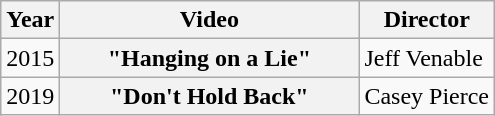<table class="wikitable plainrowheaders">
<tr>
<th>Year</th>
<th style="width:12em;">Video</th>
<th>Director</th>
</tr>
<tr>
<td>2015</td>
<th scope="row">"Hanging on a Lie"</th>
<td>Jeff Venable</td>
</tr>
<tr>
<td>2019</td>
<th scope="row">"Don't Hold Back"</th>
<td>Casey Pierce</td>
</tr>
</table>
